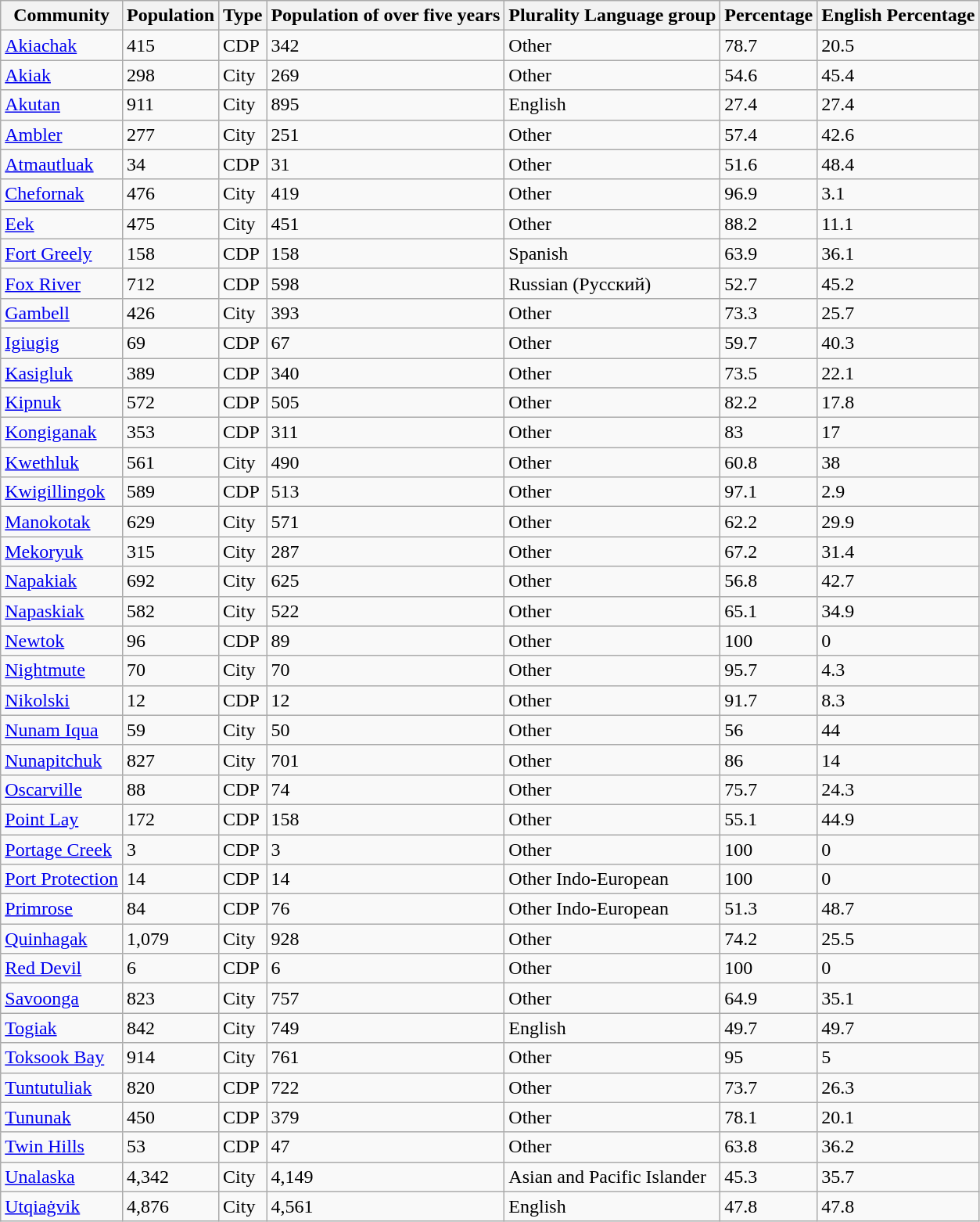<table class="wikitable sortable">
<tr>
<th>Community</th>
<th>Population</th>
<th>Type</th>
<th>Population of over five years</th>
<th>Plurality Language group</th>
<th>Percentage</th>
<th>English Percentage</th>
</tr>
<tr>
<td><a href='#'>Akiachak</a></td>
<td>415</td>
<td>CDP</td>
<td>342</td>
<td>Other</td>
<td>78.7</td>
<td>20.5</td>
</tr>
<tr>
<td><a href='#'>Akiak</a></td>
<td>298</td>
<td>City</td>
<td>269</td>
<td>Other</td>
<td>54.6</td>
<td>45.4</td>
</tr>
<tr>
<td><a href='#'>Akutan</a></td>
<td>911</td>
<td>City</td>
<td>895</td>
<td>English</td>
<td>27.4</td>
<td>27.4</td>
</tr>
<tr>
<td><a href='#'>Ambler</a></td>
<td>277</td>
<td>City</td>
<td>251</td>
<td>Other</td>
<td>57.4</td>
<td>42.6</td>
</tr>
<tr>
<td><a href='#'>Atmautluak</a></td>
<td>34</td>
<td>CDP</td>
<td>31</td>
<td>Other</td>
<td>51.6</td>
<td>48.4</td>
</tr>
<tr>
<td><a href='#'>Chefornak</a></td>
<td>476</td>
<td>City</td>
<td>419</td>
<td>Other</td>
<td>96.9</td>
<td>3.1</td>
</tr>
<tr>
<td><a href='#'>Eek</a></td>
<td>475</td>
<td>City</td>
<td>451</td>
<td>Other</td>
<td>88.2</td>
<td>11.1</td>
</tr>
<tr>
<td><a href='#'>Fort Greely</a></td>
<td>158</td>
<td>CDP</td>
<td>158</td>
<td>Spanish</td>
<td>63.9</td>
<td>36.1</td>
</tr>
<tr>
<td><a href='#'>Fox River</a></td>
<td>712</td>
<td>CDP</td>
<td>598</td>
<td>Russian (Русский)</td>
<td>52.7</td>
<td>45.2</td>
</tr>
<tr>
<td><a href='#'>Gambell</a></td>
<td>426</td>
<td>City</td>
<td>393</td>
<td>Other</td>
<td>73.3</td>
<td>25.7</td>
</tr>
<tr>
<td><a href='#'>Igiugig</a></td>
<td>69</td>
<td>CDP</td>
<td>67</td>
<td>Other</td>
<td>59.7</td>
<td>40.3</td>
</tr>
<tr>
<td><a href='#'>Kasigluk</a></td>
<td>389</td>
<td>CDP</td>
<td>340</td>
<td>Other</td>
<td>73.5</td>
<td>22.1</td>
</tr>
<tr>
<td><a href='#'>Kipnuk</a></td>
<td>572</td>
<td>CDP</td>
<td>505</td>
<td>Other</td>
<td>82.2</td>
<td>17.8</td>
</tr>
<tr>
<td><a href='#'>Kongiganak</a></td>
<td>353</td>
<td>CDP</td>
<td>311</td>
<td>Other</td>
<td>83</td>
<td>17</td>
</tr>
<tr>
<td><a href='#'>Kwethluk</a></td>
<td>561</td>
<td>City</td>
<td>490</td>
<td>Other</td>
<td>60.8</td>
<td>38</td>
</tr>
<tr>
<td><a href='#'>Kwigillingok</a></td>
<td>589</td>
<td>CDP</td>
<td>513</td>
<td>Other</td>
<td>97.1</td>
<td>2.9</td>
</tr>
<tr>
<td><a href='#'>Manokotak</a></td>
<td>629</td>
<td>City</td>
<td>571</td>
<td>Other</td>
<td>62.2</td>
<td>29.9</td>
</tr>
<tr>
<td><a href='#'>Mekoryuk</a></td>
<td>315</td>
<td>City</td>
<td>287</td>
<td>Other</td>
<td>67.2</td>
<td>31.4</td>
</tr>
<tr>
<td><a href='#'>Napakiak</a></td>
<td>692</td>
<td>City</td>
<td>625</td>
<td>Other</td>
<td>56.8</td>
<td>42.7</td>
</tr>
<tr>
<td><a href='#'>Napaskiak</a></td>
<td>582</td>
<td>City</td>
<td>522</td>
<td>Other</td>
<td>65.1</td>
<td>34.9</td>
</tr>
<tr>
<td><a href='#'>Newtok</a></td>
<td>96</td>
<td>CDP</td>
<td>89</td>
<td>Other</td>
<td>100</td>
<td>0</td>
</tr>
<tr>
<td><a href='#'>Nightmute</a></td>
<td>70</td>
<td>City</td>
<td>70</td>
<td>Other</td>
<td>95.7</td>
<td>4.3</td>
</tr>
<tr>
<td><a href='#'>Nikolski</a></td>
<td>12</td>
<td>CDP</td>
<td>12</td>
<td>Other</td>
<td>91.7</td>
<td>8.3</td>
</tr>
<tr>
<td><a href='#'>Nunam Iqua</a></td>
<td>59</td>
<td>City</td>
<td>50</td>
<td>Other</td>
<td>56</td>
<td>44</td>
</tr>
<tr>
<td><a href='#'>Nunapitchuk</a></td>
<td>827</td>
<td>City</td>
<td>701</td>
<td>Other</td>
<td>86</td>
<td>14</td>
</tr>
<tr>
<td><a href='#'>Oscarville</a></td>
<td>88</td>
<td>CDP</td>
<td>74</td>
<td>Other</td>
<td>75.7</td>
<td>24.3</td>
</tr>
<tr>
<td><a href='#'>Point Lay</a></td>
<td>172</td>
<td>CDP</td>
<td>158</td>
<td>Other</td>
<td>55.1</td>
<td>44.9</td>
</tr>
<tr>
<td><a href='#'>Portage Creek</a></td>
<td>3</td>
<td>CDP</td>
<td>3</td>
<td>Other</td>
<td>100</td>
<td>0</td>
</tr>
<tr>
<td><a href='#'>Port Protection</a></td>
<td>14</td>
<td>CDP</td>
<td>14</td>
<td>Other Indo-European</td>
<td>100</td>
<td>0</td>
</tr>
<tr>
<td><a href='#'>Primrose</a></td>
<td>84</td>
<td>CDP</td>
<td>76</td>
<td>Other Indo-European</td>
<td>51.3</td>
<td>48.7</td>
</tr>
<tr>
<td><a href='#'>Quinhagak</a></td>
<td>1,079</td>
<td>City</td>
<td>928</td>
<td>Other</td>
<td>74.2</td>
<td>25.5</td>
</tr>
<tr>
<td><a href='#'>Red Devil</a></td>
<td>6</td>
<td>CDP</td>
<td>6</td>
<td>Other</td>
<td>100</td>
<td>0</td>
</tr>
<tr>
<td><a href='#'>Savoonga</a></td>
<td>823</td>
<td>City</td>
<td>757</td>
<td>Other</td>
<td>64.9</td>
<td>35.1</td>
</tr>
<tr>
<td><a href='#'>Togiak</a></td>
<td>842</td>
<td>City</td>
<td>749</td>
<td>English</td>
<td>49.7</td>
<td>49.7</td>
</tr>
<tr>
<td><a href='#'>Toksook Bay</a></td>
<td>914</td>
<td>City</td>
<td>761</td>
<td>Other</td>
<td>95</td>
<td>5</td>
</tr>
<tr>
<td><a href='#'>Tuntutuliak</a></td>
<td>820</td>
<td>CDP</td>
<td>722</td>
<td>Other</td>
<td>73.7</td>
<td>26.3</td>
</tr>
<tr>
<td><a href='#'>Tununak</a></td>
<td>450</td>
<td>CDP</td>
<td>379</td>
<td>Other</td>
<td>78.1</td>
<td>20.1</td>
</tr>
<tr>
<td><a href='#'>Twin Hills</a></td>
<td>53</td>
<td>CDP</td>
<td>47</td>
<td>Other</td>
<td>63.8</td>
<td>36.2</td>
</tr>
<tr>
<td><a href='#'>Unalaska</a></td>
<td>4,342</td>
<td>City</td>
<td>4,149</td>
<td>Asian and Pacific Islander</td>
<td>45.3</td>
<td>35.7</td>
</tr>
<tr>
<td><a href='#'>Utqiaġvik</a></td>
<td>4,876</td>
<td>City</td>
<td>4,561</td>
<td>English</td>
<td>47.8</td>
<td>47.8</td>
</tr>
</table>
